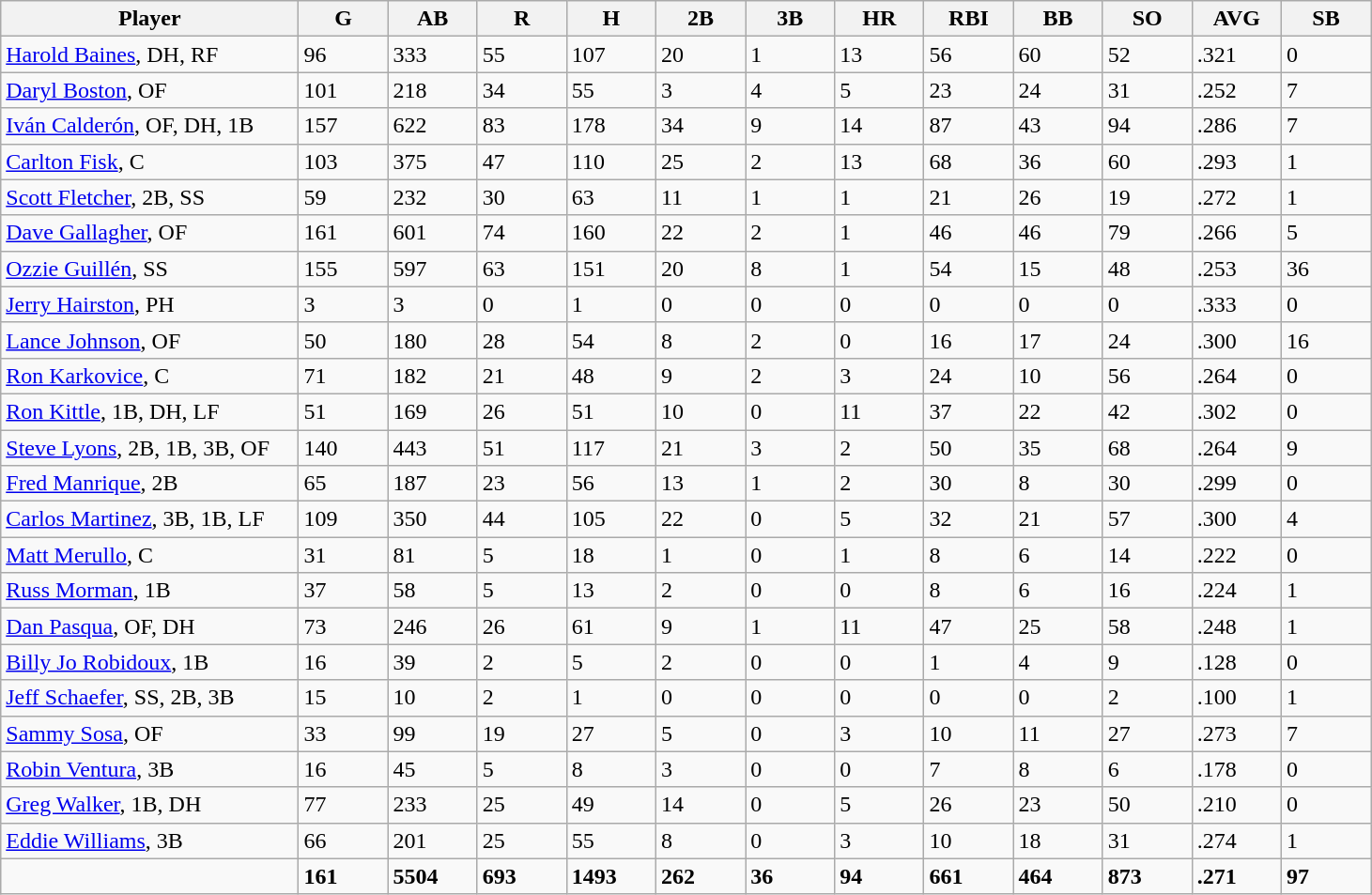<table class="wikitable sortable">
<tr>
<th bgcolor="#DDDDFF" width="20%">Player</th>
<th bgcolor="#DDDDFF" width="6%">G</th>
<th bgcolor="#DDDDFF" width="6%">AB</th>
<th bgcolor="#DDDDFF" width="6%">R</th>
<th bgcolor="#DDDDFF" width="6%">H</th>
<th bgcolor="#DDDDFF" width="6%">2B</th>
<th bgcolor="#DDDDFF" width="6%">3B</th>
<th bgcolor="#DDDDFF" width="6%">HR</th>
<th bgcolor="#DDDDFF" width="6%">RBI</th>
<th bgcolor="#DDDDFF" width="6%">BB</th>
<th bgcolor="#DDDDFF" width="6%">SO</th>
<th bgcolor="#DDDDFF" width="6%">AVG</th>
<th bgcolor="#DDDDFF" width="6%">SB</th>
</tr>
<tr>
<td><a href='#'>Harold Baines</a>, DH, RF</td>
<td>96</td>
<td>333</td>
<td>55</td>
<td>107</td>
<td>20</td>
<td>1</td>
<td>13</td>
<td>56</td>
<td>60</td>
<td>52</td>
<td>.321</td>
<td>0</td>
</tr>
<tr>
<td><a href='#'>Daryl Boston</a>, OF</td>
<td>101</td>
<td>218</td>
<td>34</td>
<td>55</td>
<td>3</td>
<td>4</td>
<td>5</td>
<td>23</td>
<td>24</td>
<td>31</td>
<td>.252</td>
<td>7</td>
</tr>
<tr>
<td><a href='#'>Iván Calderón</a>, OF, DH, 1B</td>
<td>157</td>
<td>622</td>
<td>83</td>
<td>178</td>
<td>34</td>
<td>9</td>
<td>14</td>
<td>87</td>
<td>43</td>
<td>94</td>
<td>.286</td>
<td>7</td>
</tr>
<tr>
<td><a href='#'>Carlton Fisk</a>, C</td>
<td>103</td>
<td>375</td>
<td>47</td>
<td>110</td>
<td>25</td>
<td>2</td>
<td>13</td>
<td>68</td>
<td>36</td>
<td>60</td>
<td>.293</td>
<td>1</td>
</tr>
<tr>
<td><a href='#'>Scott Fletcher</a>, 2B, SS</td>
<td>59</td>
<td>232</td>
<td>30</td>
<td>63</td>
<td>11</td>
<td>1</td>
<td>1</td>
<td>21</td>
<td>26</td>
<td>19</td>
<td>.272</td>
<td>1</td>
</tr>
<tr>
<td><a href='#'>Dave Gallagher</a>, OF</td>
<td>161</td>
<td>601</td>
<td>74</td>
<td>160</td>
<td>22</td>
<td>2</td>
<td>1</td>
<td>46</td>
<td>46</td>
<td>79</td>
<td>.266</td>
<td>5</td>
</tr>
<tr>
<td><a href='#'>Ozzie Guillén</a>, SS</td>
<td>155</td>
<td>597</td>
<td>63</td>
<td>151</td>
<td>20</td>
<td>8</td>
<td>1</td>
<td>54</td>
<td>15</td>
<td>48</td>
<td>.253</td>
<td>36</td>
</tr>
<tr>
<td><a href='#'>Jerry Hairston</a>, PH</td>
<td>3</td>
<td>3</td>
<td>0</td>
<td>1</td>
<td>0</td>
<td>0</td>
<td>0</td>
<td>0</td>
<td>0</td>
<td>0</td>
<td>.333</td>
<td>0</td>
</tr>
<tr>
<td><a href='#'>Lance Johnson</a>, OF</td>
<td>50</td>
<td>180</td>
<td>28</td>
<td>54</td>
<td>8</td>
<td>2</td>
<td>0</td>
<td>16</td>
<td>17</td>
<td>24</td>
<td>.300</td>
<td>16</td>
</tr>
<tr>
<td><a href='#'>Ron Karkovice</a>, C</td>
<td>71</td>
<td>182</td>
<td>21</td>
<td>48</td>
<td>9</td>
<td>2</td>
<td>3</td>
<td>24</td>
<td>10</td>
<td>56</td>
<td>.264</td>
<td>0</td>
</tr>
<tr>
<td><a href='#'>Ron Kittle</a>, 1B, DH, LF</td>
<td>51</td>
<td>169</td>
<td>26</td>
<td>51</td>
<td>10</td>
<td>0</td>
<td>11</td>
<td>37</td>
<td>22</td>
<td>42</td>
<td>.302</td>
<td>0</td>
</tr>
<tr>
<td><a href='#'>Steve Lyons</a>, 2B, 1B, 3B, OF</td>
<td>140</td>
<td>443</td>
<td>51</td>
<td>117</td>
<td>21</td>
<td>3</td>
<td>2</td>
<td>50</td>
<td>35</td>
<td>68</td>
<td>.264</td>
<td>9</td>
</tr>
<tr>
<td><a href='#'>Fred Manrique</a>, 2B</td>
<td>65</td>
<td>187</td>
<td>23</td>
<td>56</td>
<td>13</td>
<td>1</td>
<td>2</td>
<td>30</td>
<td>8</td>
<td>30</td>
<td>.299</td>
<td>0</td>
</tr>
<tr>
<td><a href='#'>Carlos Martinez</a>, 3B, 1B, LF</td>
<td>109</td>
<td>350</td>
<td>44</td>
<td>105</td>
<td>22</td>
<td>0</td>
<td>5</td>
<td>32</td>
<td>21</td>
<td>57</td>
<td>.300</td>
<td>4</td>
</tr>
<tr>
<td><a href='#'>Matt Merullo</a>, C</td>
<td>31</td>
<td>81</td>
<td>5</td>
<td>18</td>
<td>1</td>
<td>0</td>
<td>1</td>
<td>8</td>
<td>6</td>
<td>14</td>
<td>.222</td>
<td>0</td>
</tr>
<tr>
<td><a href='#'>Russ Morman</a>, 1B</td>
<td>37</td>
<td>58</td>
<td>5</td>
<td>13</td>
<td>2</td>
<td>0</td>
<td>0</td>
<td>8</td>
<td>6</td>
<td>16</td>
<td>.224</td>
<td>1</td>
</tr>
<tr>
<td><a href='#'>Dan Pasqua</a>, OF, DH</td>
<td>73</td>
<td>246</td>
<td>26</td>
<td>61</td>
<td>9</td>
<td>1</td>
<td>11</td>
<td>47</td>
<td>25</td>
<td>58</td>
<td>.248</td>
<td>1</td>
</tr>
<tr>
<td><a href='#'>Billy Jo Robidoux</a>, 1B</td>
<td>16</td>
<td>39</td>
<td>2</td>
<td>5</td>
<td>2</td>
<td>0</td>
<td>0</td>
<td>1</td>
<td>4</td>
<td>9</td>
<td>.128</td>
<td>0</td>
</tr>
<tr>
<td><a href='#'>Jeff Schaefer</a>, SS, 2B, 3B</td>
<td>15</td>
<td>10</td>
<td>2</td>
<td>1</td>
<td>0</td>
<td>0</td>
<td>0</td>
<td>0</td>
<td>0</td>
<td>2</td>
<td>.100</td>
<td>1</td>
</tr>
<tr>
<td><a href='#'>Sammy Sosa</a>, OF</td>
<td>33</td>
<td>99</td>
<td>19</td>
<td>27</td>
<td>5</td>
<td>0</td>
<td>3</td>
<td>10</td>
<td>11</td>
<td>27</td>
<td>.273</td>
<td>7</td>
</tr>
<tr>
<td><a href='#'>Robin Ventura</a>, 3B</td>
<td>16</td>
<td>45</td>
<td>5</td>
<td>8</td>
<td>3</td>
<td>0</td>
<td>0</td>
<td>7</td>
<td>8</td>
<td>6</td>
<td>.178</td>
<td>0</td>
</tr>
<tr>
<td><a href='#'>Greg Walker</a>, 1B, DH</td>
<td>77</td>
<td>233</td>
<td>25</td>
<td>49</td>
<td>14</td>
<td>0</td>
<td>5</td>
<td>26</td>
<td>23</td>
<td>50</td>
<td>.210</td>
<td>0</td>
</tr>
<tr>
<td><a href='#'>Eddie Williams</a>, 3B</td>
<td>66</td>
<td>201</td>
<td>25</td>
<td>55</td>
<td>8</td>
<td>0</td>
<td>3</td>
<td>10</td>
<td>18</td>
<td>31</td>
<td>.274</td>
<td>1</td>
</tr>
<tr class="sortbottom">
<td></td>
<td><strong>161</strong></td>
<td><strong>5504</strong></td>
<td><strong>693</strong></td>
<td><strong>1493</strong></td>
<td><strong>262</strong></td>
<td><strong>36</strong></td>
<td><strong>94</strong></td>
<td><strong>661</strong></td>
<td><strong>464</strong></td>
<td><strong>873</strong></td>
<td><strong>.271</strong></td>
<td><strong>97</strong></td>
</tr>
</table>
